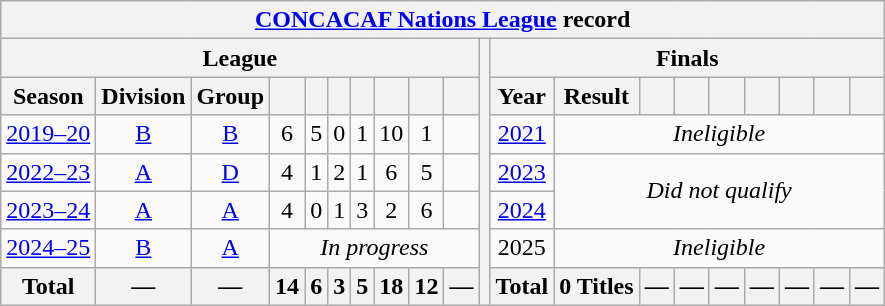<table class="wikitable" style="text-align: center;">
<tr>
<th colspan=21><a href='#'>CONCACAF Nations League</a> record</th>
</tr>
<tr>
<th colspan=10>League</th>
<th rowspan=7></th>
<th colspan=9>Finals</th>
</tr>
<tr>
<th>Season</th>
<th>Division</th>
<th>Group</th>
<th></th>
<th></th>
<th></th>
<th></th>
<th></th>
<th></th>
<th></th>
<th>Year</th>
<th>Result</th>
<th></th>
<th></th>
<th></th>
<th></th>
<th></th>
<th></th>
<th></th>
</tr>
<tr>
<td><a href='#'>2019–20</a></td>
<td><a href='#'>B</a></td>
<td><a href='#'>B</a></td>
<td>6</td>
<td>5</td>
<td>0</td>
<td>1</td>
<td>10</td>
<td>1</td>
<td></td>
<td> <a href='#'>2021</a></td>
<td colspan=8><em>Ineligible</em></td>
</tr>
<tr>
<td><a href='#'>2022–23</a></td>
<td><a href='#'>A</a></td>
<td><a href='#'>D</a></td>
<td>4</td>
<td>1</td>
<td>2</td>
<td>1</td>
<td>6</td>
<td>5</td>
<td></td>
<td> <a href='#'>2023</a></td>
<td colspan=8 rowspan=2><em>Did not qualify</em></td>
</tr>
<tr>
<td><a href='#'>2023–24</a></td>
<td><a href='#'>A</a></td>
<td><a href='#'>A</a></td>
<td>4</td>
<td>0</td>
<td>1</td>
<td>3</td>
<td>2</td>
<td>6</td>
<td></td>
<td> <a href='#'>2024</a></td>
</tr>
<tr>
<td><a href='#'>2024–25</a></td>
<td><a href='#'>B</a></td>
<td><a href='#'>A</a></td>
<td colspan=7><em>In progress</em></td>
<td> 2025</td>
<td colspan=8><em>Ineligible</em></td>
</tr>
<tr>
<th>Total</th>
<th>—</th>
<th>—</th>
<th>14</th>
<th>6</th>
<th>3</th>
<th>5</th>
<th>18</th>
<th>12</th>
<th>—</th>
<th>Total</th>
<th>0 Titles</th>
<th>—</th>
<th>—</th>
<th>—</th>
<th>—</th>
<th>—</th>
<th>—</th>
<th>—</th>
</tr>
</table>
